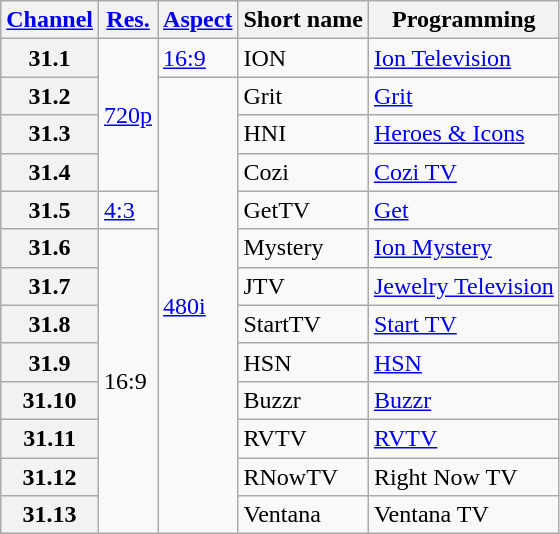<table class="wikitable">
<tr>
<th scope = "col"><a href='#'>Channel</a></th>
<th scope = "col"><a href='#'>Res.</a></th>
<th scope = "col"><a href='#'>Aspect</a></th>
<th scope = "col">Short name</th>
<th scope = "col">Programming</th>
</tr>
<tr>
<th scope = "row">31.1</th>
<td rowspan="4"><a href='#'>720p</a></td>
<td><a href='#'>16:9</a></td>
<td>ION</td>
<td><a href='#'>Ion Television</a></td>
</tr>
<tr>
<th scope = "row">31.2</th>
<td rowspan=12><a href='#'>480i</a></td>
<td>Grit</td>
<td><a href='#'>Grit</a></td>
</tr>
<tr>
<th scope = "row">31.3</th>
<td>HNI</td>
<td><a href='#'>Heroes & Icons</a></td>
</tr>
<tr>
<th scope = "row">31.4</th>
<td>Cozi</td>
<td><a href='#'>Cozi TV</a></td>
</tr>
<tr>
<th scope = "row">31.5</th>
<td><a href='#'>4:3</a></td>
<td>GetTV</td>
<td><a href='#'>Get</a></td>
</tr>
<tr>
<th scope = "row">31.6</th>
<td rowspan=8>16:9</td>
<td>Mystery</td>
<td><a href='#'>Ion Mystery</a></td>
</tr>
<tr>
<th scope = "row">31.7</th>
<td>JTV</td>
<td><a href='#'>Jewelry Television</a></td>
</tr>
<tr>
<th scope = "row">31.8</th>
<td>StartTV</td>
<td><a href='#'>Start TV</a></td>
</tr>
<tr>
<th scope = "row">31.9</th>
<td>HSN</td>
<td><a href='#'>HSN</a></td>
</tr>
<tr>
<th scope = "row">31.10</th>
<td>Buzzr</td>
<td><a href='#'>Buzzr</a></td>
</tr>
<tr>
<th scope = "row">31.11</th>
<td>RVTV</td>
<td><a href='#'>RVTV</a></td>
</tr>
<tr>
<th scope = "row">31.12</th>
<td>RNowTV</td>
<td>Right Now TV</td>
</tr>
<tr>
<th scope = "row">31.13</th>
<td>Ventana</td>
<td>Ventana TV</td>
</tr>
</table>
